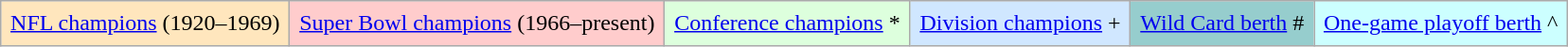<table class="wikitable">
<tr>
<td style="background-color:#FFE6BD;padding:0.4em;"><a href='#'>NFL champions</a> (1920–1969) </td>
<td style="background-color:#FFCCCC;padding:0.4em;"><a href='#'>Super Bowl champions</a> (1966–present) </td>
<td style="background-color:#DDFFDD;padding:0.4em;"><a href='#'>Conference champions</a> *</td>
<td style="background-color:#D0E7FF;padding:0.4em;"><a href='#'>Division champions</a> +</td>
<td style="background-color:#96CDCD;padding:0.4em;"><a href='#'>Wild Card berth</a> #</td>
<td style="background-color:#CCFFFF;padding:0.4em;"><a href='#'>One-game playoff berth</a> ^</td>
</tr>
</table>
